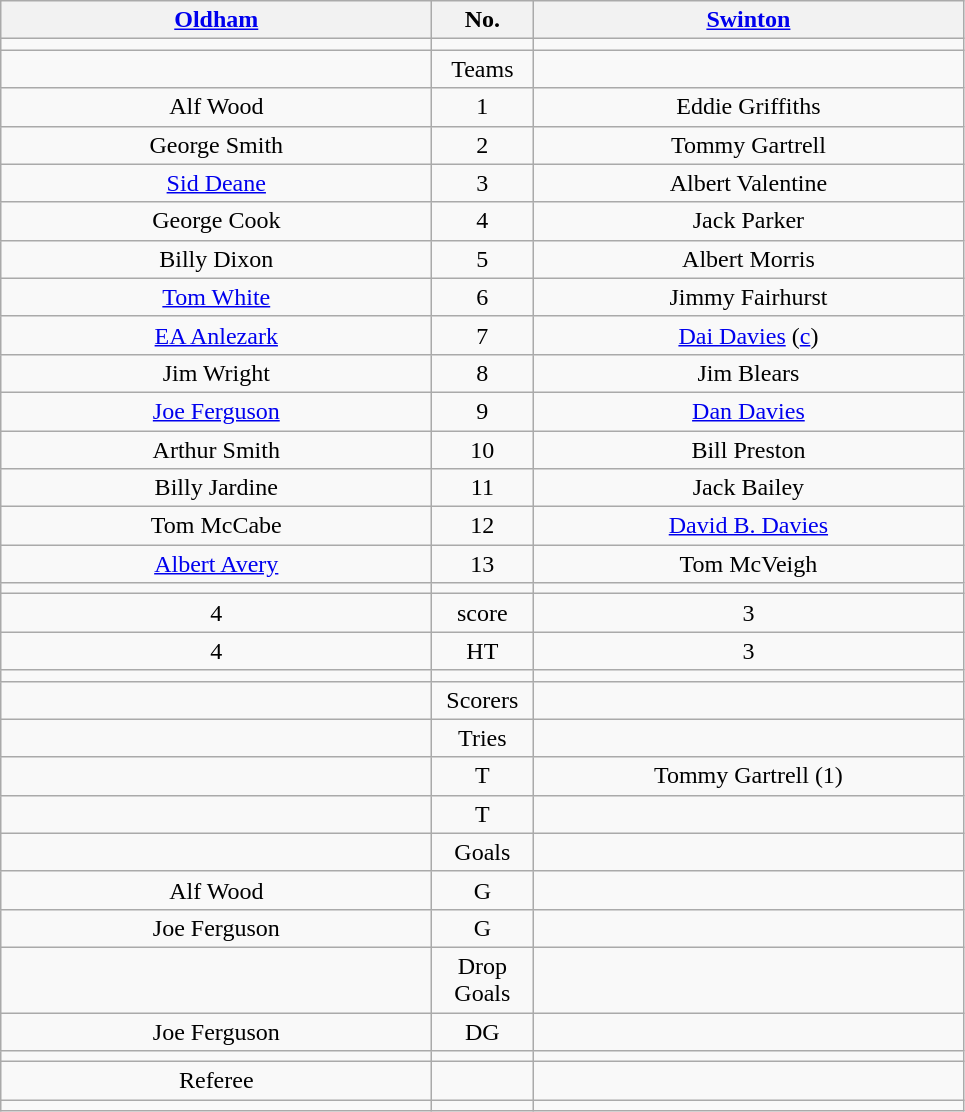<table class="wikitable" style="text-align:center;">
<tr>
<th width=280 abbr="Oldham"><a href='#'>Oldham</a></th>
<th width=60 abbr="Number">No.</th>
<th width=280 abbr="Swinton"><a href='#'>Swinton</a></th>
</tr>
<tr>
<td></td>
<td></td>
<td></td>
</tr>
<tr>
<td></td>
<td>Teams</td>
<td></td>
</tr>
<tr>
<td>Alf Wood</td>
<td>1</td>
<td>Eddie Griffiths</td>
</tr>
<tr>
<td>George Smith</td>
<td>2</td>
<td>Tommy Gartrell</td>
</tr>
<tr>
<td><a href='#'>Sid Deane</a></td>
<td>3</td>
<td>Albert Valentine</td>
</tr>
<tr>
<td>George Cook</td>
<td>4</td>
<td>Jack Parker</td>
</tr>
<tr>
<td>Billy Dixon</td>
<td>5</td>
<td>Albert Morris</td>
</tr>
<tr>
<td><a href='#'>Tom White</a></td>
<td>6</td>
<td>Jimmy Fairhurst</td>
</tr>
<tr>
<td><a href='#'>EA Anlezark</a></td>
<td>7</td>
<td><a href='#'>Dai Davies</a> (<a href='#'>c</a>)</td>
</tr>
<tr>
<td>Jim Wright</td>
<td>8</td>
<td>Jim Blears</td>
</tr>
<tr>
<td><a href='#'>Joe Ferguson</a></td>
<td>9</td>
<td><a href='#'>Dan Davies</a></td>
</tr>
<tr>
<td>Arthur Smith</td>
<td>10</td>
<td>Bill Preston</td>
</tr>
<tr>
<td>Billy Jardine</td>
<td>11</td>
<td>Jack Bailey</td>
</tr>
<tr>
<td>Tom McCabe</td>
<td>12</td>
<td><a href='#'>David B. Davies</a></td>
</tr>
<tr>
<td><a href='#'>Albert Avery</a></td>
<td>13</td>
<td>Tom McVeigh</td>
</tr>
<tr>
<td></td>
<td></td>
<td></td>
</tr>
<tr>
<td>4</td>
<td>score</td>
<td>3</td>
</tr>
<tr>
<td>4</td>
<td>HT</td>
<td>3</td>
</tr>
<tr>
<td></td>
<td></td>
<td></td>
</tr>
<tr>
<td></td>
<td>Scorers</td>
<td></td>
</tr>
<tr>
<td></td>
<td>Tries</td>
<td></td>
</tr>
<tr>
<td></td>
<td>T</td>
<td>Tommy Gartrell (1)</td>
</tr>
<tr>
<td></td>
<td>T</td>
<td></td>
</tr>
<tr>
<td></td>
<td>Goals</td>
<td></td>
</tr>
<tr>
<td>Alf Wood</td>
<td>G</td>
<td></td>
</tr>
<tr>
<td>Joe Ferguson</td>
<td>G</td>
<td></td>
</tr>
<tr>
<td></td>
<td>Drop Goals</td>
<td></td>
</tr>
<tr>
<td>Joe Ferguson</td>
<td>DG</td>
<td></td>
</tr>
<tr>
<td></td>
<td></td>
<td></td>
</tr>
<tr>
<td>Referee</td>
<td></td>
<td ()></td>
</tr>
<tr>
<td></td>
<td></td>
<td -></td>
</tr>
</table>
